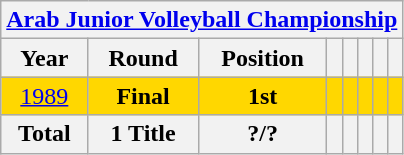<table class="wikitable" style="text-align: center;">
<tr>
<th colspan=8><a href='#'>Arab Junior Volleyball Championship</a></th>
</tr>
<tr>
<th>Year</th>
<th>Round</th>
<th>Position</th>
<th></th>
<th></th>
<th></th>
<th></th>
<th></th>
</tr>
<tr bgcolor=gold>
<td> <a href='#'>1989</a></td>
<td><strong>Final</strong></td>
<td><strong>1st</strong></td>
<td></td>
<td></td>
<td></td>
<td></td>
<td></td>
</tr>
<tr>
<th>Total</th>
<th>1 Title</th>
<th>?/?</th>
<th></th>
<th></th>
<th></th>
<th></th>
<th></th>
</tr>
</table>
